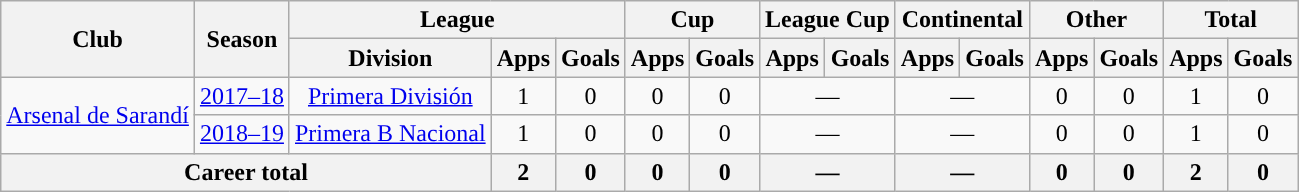<table class="wikitable" style="text-align:center">
<tr>
<th rowspan="2">Club</th>
<th rowspan="2">Season</th>
<th colspan="3">League</th>
<th colspan="2">Cup</th>
<th colspan="2">League Cup</th>
<th colspan="2">Continental</th>
<th colspan="2">Other</th>
<th colspan="2">Total</th>
</tr>
<tr>
<th>Division</th>
<th>Apps</th>
<th>Goals</th>
<th>Apps</th>
<th>Goals</th>
<th>Apps</th>
<th>Goals</th>
<th>Apps</th>
<th>Goals</th>
<th>Apps</th>
<th>Goals</th>
<th>Apps</th>
<th>Goals</th>
</tr>
<tr>
<td rowspan="2"><a href='#'>Arsenal de Sarandí</a></td>
<td><a href='#'>2017–18</a></td>
<td rowspan="1"><a href='#'>Primera División</a></td>
<td>1</td>
<td>0</td>
<td>0</td>
<td>0</td>
<td colspan="2">—</td>
<td colspan="2">—</td>
<td>0</td>
<td>0</td>
<td>1</td>
<td>0</td>
</tr>
<tr>
<td><a href='#'>2018–19</a></td>
<td rowspan="1"><a href='#'>Primera B Nacional</a></td>
<td>1</td>
<td>0</td>
<td>0</td>
<td>0</td>
<td colspan="2">—</td>
<td colspan="2">—</td>
<td>0</td>
<td>0</td>
<td>1</td>
<td>0</td>
</tr>
<tr>
<th colspan="3">Career total</th>
<th>2</th>
<th>0</th>
<th>0</th>
<th>0</th>
<th colspan="2">—</th>
<th colspan="2">—</th>
<th>0</th>
<th>0</th>
<th>2</th>
<th>0</th>
</tr>
</table>
